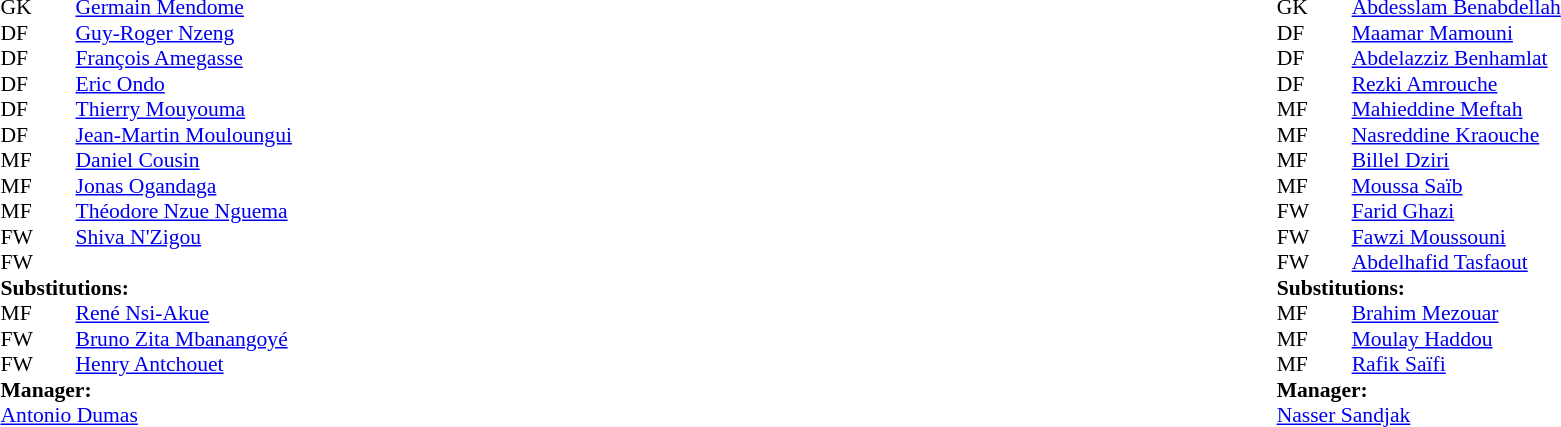<table width="100%">
<tr>
<td valign="top" width="50%"><br><table style="font-size: 90%" cellspacing="0" cellpadding="0">
<tr>
<th width="25"></th>
<th width="25"></th>
</tr>
<tr>
<td>GK</td>
<td></td>
<td><a href='#'>Germain Mendome</a></td>
</tr>
<tr>
<td>DF</td>
<td></td>
<td><a href='#'>Guy-Roger Nzeng</a></td>
</tr>
<tr>
<td>DF</td>
<td></td>
<td><a href='#'>François Amegasse</a></td>
</tr>
<tr>
<td>DF</td>
<td></td>
<td><a href='#'>Eric Ondo</a></td>
<td></td>
</tr>
<tr>
<td>DF</td>
<td></td>
<td><a href='#'>Thierry Mouyouma</a></td>
</tr>
<tr>
<td>DF</td>
<td></td>
<td><a href='#'>Jean-Martin Mouloungui</a></td>
<td></td>
<td></td>
</tr>
<tr>
<td>MF</td>
<td></td>
<td><a href='#'>Daniel Cousin</a></td>
<td></td>
<td></td>
</tr>
<tr>
<td>MF</td>
<td></td>
<td><a href='#'>Jonas Ogandaga</a></td>
</tr>
<tr>
<td>MF</td>
<td></td>
<td><a href='#'>Théodore Nzue Nguema</a></td>
</tr>
<tr>
<td>FW</td>
<td></td>
<td><a href='#'>Shiva N'Zigou</a></td>
<td></td>
<td></td>
</tr>
<tr>
<td>FW</td>
<td></td>
<td></td>
</tr>
<tr>
<td colspan=3><strong>Substitutions:</strong></td>
</tr>
<tr>
<td>MF</td>
<td></td>
<td><a href='#'>René Nsi-Akue</a></td>
<td></td>
<td></td>
</tr>
<tr>
<td>FW</td>
<td></td>
<td><a href='#'>Bruno Zita Mbanangoyé</a></td>
<td></td>
<td></td>
</tr>
<tr>
<td>FW</td>
<td></td>
<td><a href='#'>Henry Antchouet</a></td>
<td></td>
<td></td>
</tr>
<tr>
<td colspan=3><strong>Manager:</strong></td>
</tr>
<tr>
<td colspan=3> <a href='#'>Antonio Dumas</a></td>
</tr>
</table>
</td>
<td valign="top"></td>
<td valign="top" width="50%"><br><table style="font-size: 90%" cellspacing="0" cellpadding="0" align="center">
<tr>
<th width=25></th>
<th width=25></th>
</tr>
<tr>
<td>GK</td>
<td></td>
<td><a href='#'>Abdesslam Benabdellah</a></td>
</tr>
<tr>
<td>DF</td>
<td></td>
<td><a href='#'>Maamar Mamouni</a></td>
</tr>
<tr>
<td>DF</td>
<td></td>
<td><a href='#'>Abdelazziz Benhamlat</a></td>
</tr>
<tr>
<td>DF</td>
<td></td>
<td><a href='#'>Rezki Amrouche</a></td>
</tr>
<tr>
<td>MF</td>
<td></td>
<td><a href='#'>Mahieddine Meftah</a></td>
</tr>
<tr>
<td>MF</td>
<td></td>
<td><a href='#'>Nasreddine Kraouche</a></td>
<td></td>
<td></td>
</tr>
<tr>
<td>MF</td>
<td></td>
<td><a href='#'>Billel Dziri</a></td>
</tr>
<tr>
<td>MF</td>
<td></td>
<td><a href='#'>Moussa Saïb</a></td>
</tr>
<tr>
<td>FW</td>
<td></td>
<td><a href='#'>Farid Ghazi</a></td>
<td></td>
<td></td>
</tr>
<tr>
<td>FW</td>
<td></td>
<td><a href='#'>Fawzi Moussouni</a></td>
<td></td>
<td></td>
</tr>
<tr>
<td>FW</td>
<td></td>
<td><a href='#'>Abdelhafid Tasfaout</a></td>
</tr>
<tr>
<td colspan=3><strong>Substitutions:</strong></td>
</tr>
<tr>
<td>MF</td>
<td></td>
<td><a href='#'>Brahim Mezouar</a></td>
<td></td>
<td></td>
</tr>
<tr>
<td>MF</td>
<td></td>
<td><a href='#'>Moulay Haddou</a></td>
<td></td>
<td></td>
</tr>
<tr>
<td>MF</td>
<td></td>
<td><a href='#'>Rafik Saïfi</a></td>
<td></td>
<td></td>
</tr>
<tr>
<td colspan=3><strong>Manager:</strong></td>
</tr>
<tr>
<td colspan=3> <a href='#'>Nasser Sandjak</a></td>
</tr>
</table>
</td>
</tr>
</table>
